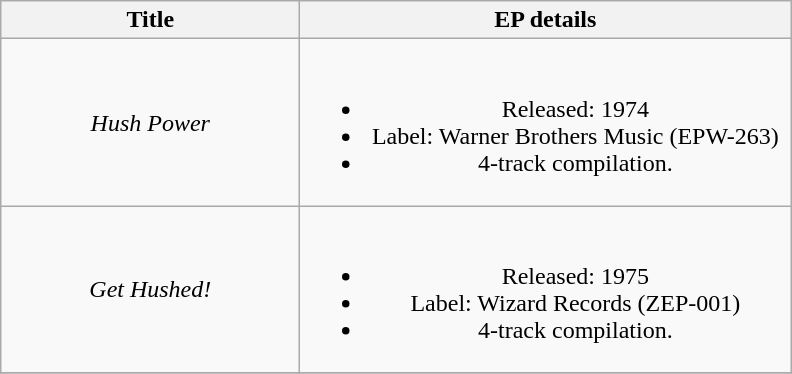<table class="wikitable plainrowheaders" style="text-align:center;" border="1">
<tr>
<th scope="col" rowspan="1" style="width:12em;">Title</th>
<th scope="col" rowspan="1" style="width:20em;">EP details</th>
</tr>
<tr>
<td><em>Hush Power</em></td>
<td><br><ul><li>Released: 1974</li><li>Label: Warner Brothers Music (EPW-263)</li><li>4-track compilation.</li></ul></td>
</tr>
<tr>
<td><em>Get Hushed!</em></td>
<td><br><ul><li>Released: 1975</li><li>Label: Wizard Records (ZEP-001)</li><li>4-track compilation.</li></ul></td>
</tr>
<tr>
</tr>
</table>
